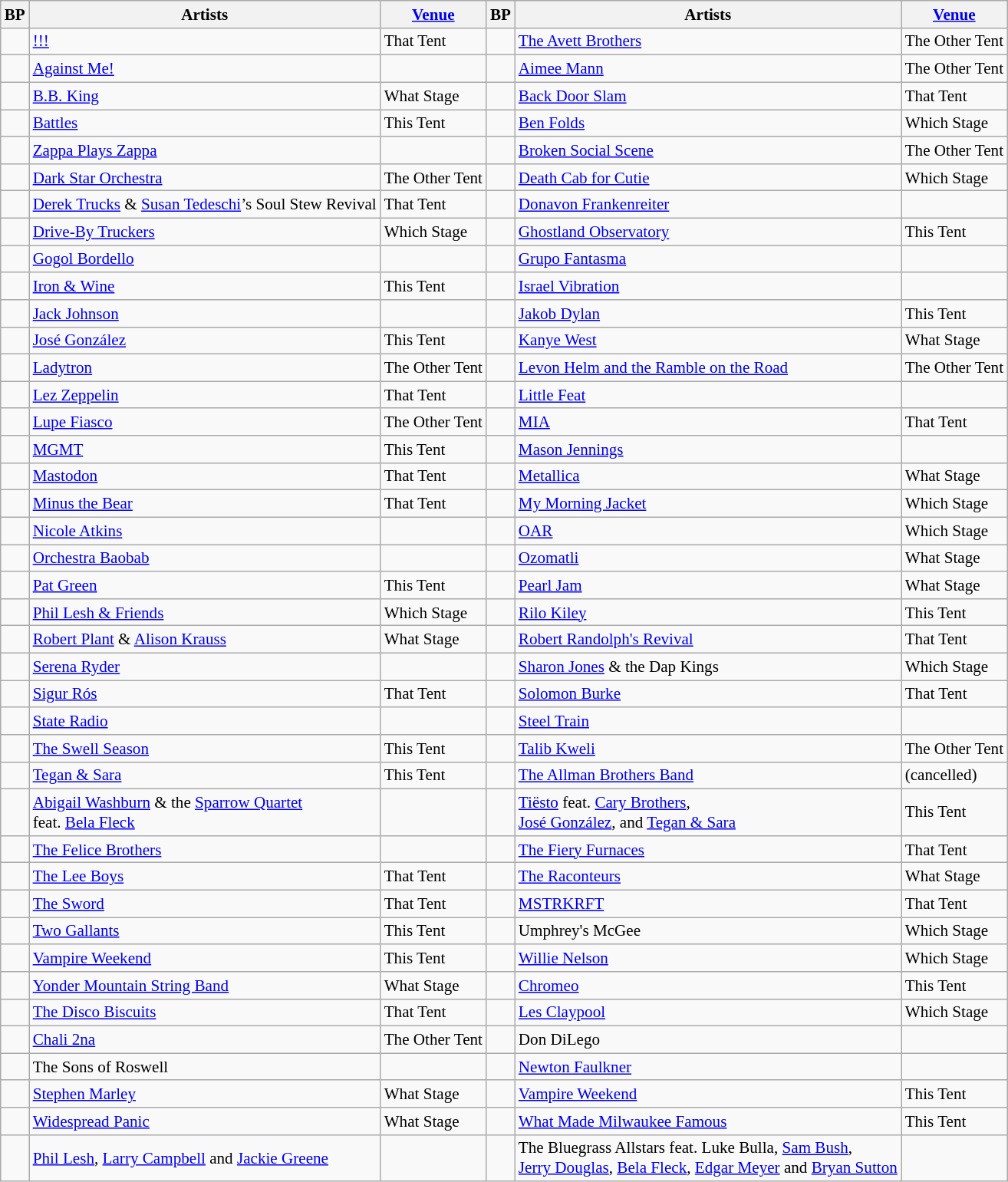<table class="wikitable" style="font-size:88%">
<tr>
<th scope="col">BP</th>
<th scope="col">Artists</th>
<th scope="col"><a href='#'>Venue</a></th>
<th scope="col">BP</th>
<th scope="col">Artists</th>
<th scope="col"><a href='#'>Venue</a></th>
</tr>
<tr>
<td align=center></td>
<td align=left><a href='#'>!!!</a></td>
<td>That Tent</td>
<td align=center></td>
<td align=left><a href='#'>The Avett Brothers</a></td>
<td>The Other Tent</td>
</tr>
<tr>
<td align=center></td>
<td align=left><a href='#'>Against Me!</a></td>
<td></td>
<td align=center></td>
<td align=left><a href='#'>Aimee Mann</a></td>
<td>The Other Tent</td>
</tr>
<tr>
<td align=center></td>
<td align=left><a href='#'>B.B. King</a></td>
<td>What Stage</td>
<td align=center></td>
<td align=left><a href='#'>Back Door Slam</a></td>
<td>That Tent</td>
</tr>
<tr>
<td align=center></td>
<td align=left><a href='#'>Battles</a></td>
<td>This Tent</td>
<td align=center></td>
<td align=left><a href='#'>Ben Folds</a></td>
<td>Which Stage</td>
</tr>
<tr>
<td align=center></td>
<td align=left><a href='#'>Zappa Plays Zappa</a></td>
<td></td>
<td align=center></td>
<td align=left><a href='#'>Broken Social Scene</a></td>
<td>The Other Tent</td>
</tr>
<tr>
<td align=center></td>
<td align=left><a href='#'>Dark Star Orchestra</a></td>
<td>The Other Tent</td>
<td align=center></td>
<td align=left><a href='#'>Death Cab for Cutie</a></td>
<td>Which Stage</td>
</tr>
<tr>
<td align=center></td>
<td align=left><a href='#'>Derek Trucks</a> & <a href='#'>Susan Tedeschi</a>’s Soul Stew Revival</td>
<td>That Tent</td>
<td align=center></td>
<td align=left><a href='#'>Donavon Frankenreiter</a></td>
<td></td>
</tr>
<tr>
<td align=center></td>
<td align=left><a href='#'>Drive-By Truckers</a></td>
<td>Which Stage</td>
<td align=center></td>
<td align=left><a href='#'>Ghostland Observatory</a></td>
<td>This Tent</td>
</tr>
<tr>
<td align=center></td>
<td align=left><a href='#'>Gogol Bordello</a></td>
<td></td>
<td align=center></td>
<td align=left><a href='#'>Grupo Fantasma</a></td>
<td></td>
</tr>
<tr>
<td align=center></td>
<td align=left><a href='#'>Iron & Wine</a></td>
<td>This Tent</td>
<td align=center></td>
<td align=left><a href='#'>Israel Vibration</a></td>
<td></td>
</tr>
<tr>
<td align=center></td>
<td align=left><a href='#'>Jack Johnson</a></td>
<td></td>
<td align=center></td>
<td align=left><a href='#'>Jakob Dylan</a></td>
<td>This Tent</td>
</tr>
<tr>
<td align=center></td>
<td align=left><a href='#'>José González</a></td>
<td>This Tent</td>
<td align=center></td>
<td align=left><a href='#'>Kanye West</a></td>
<td>What Stage</td>
</tr>
<tr>
<td align=center></td>
<td align=left><a href='#'>Ladytron</a></td>
<td>The Other Tent</td>
<td align=center></td>
<td align=left><a href='#'>Levon Helm and the Ramble on the Road</a></td>
<td>The Other Tent</td>
</tr>
<tr>
<td align=center></td>
<td align=left><a href='#'>Lez Zeppelin</a></td>
<td>That Tent</td>
<td align=center></td>
<td align=left><a href='#'>Little Feat</a></td>
<td></td>
</tr>
<tr>
<td align=center></td>
<td align=left><a href='#'>Lupe Fiasco</a></td>
<td>The Other Tent</td>
<td align=center></td>
<td align=left><a href='#'>MIA</a></td>
<td>That Tent</td>
</tr>
<tr>
<td align=center></td>
<td align=left><a href='#'>MGMT</a></td>
<td>This Tent</td>
<td align=center></td>
<td align=left><a href='#'>Mason Jennings</a></td>
<td></td>
</tr>
<tr>
<td align=center></td>
<td align=left><a href='#'>Mastodon</a></td>
<td>That Tent</td>
<td align=center></td>
<td align=left><a href='#'>Metallica</a></td>
<td>What Stage</td>
</tr>
<tr>
<td align=center></td>
<td align=left><a href='#'>Minus the Bear</a></td>
<td>That Tent</td>
<td align=center></td>
<td align=left><a href='#'>My Morning Jacket</a></td>
<td>Which Stage</td>
</tr>
<tr>
<td align=center></td>
<td align=left><a href='#'>Nicole Atkins</a></td>
<td></td>
<td align=center></td>
<td align=left><a href='#'>OAR</a></td>
<td>Which Stage</td>
</tr>
<tr>
<td align=center></td>
<td align=left><a href='#'>Orchestra Baobab</a></td>
<td></td>
<td align=center></td>
<td align=left><a href='#'>Ozomatli</a></td>
<td>What Stage</td>
</tr>
<tr>
<td align=center></td>
<td align=left><a href='#'>Pat Green</a></td>
<td>This Tent</td>
<td align=center></td>
<td align=left><a href='#'>Pearl Jam</a></td>
<td>What Stage</td>
</tr>
<tr>
<td align=center></td>
<td align=left><a href='#'>Phil Lesh & Friends</a></td>
<td>Which Stage</td>
<td align=center></td>
<td align=left><a href='#'>Rilo Kiley</a></td>
<td>This Tent</td>
</tr>
<tr>
<td align=center> </td>
<td align=left><a href='#'>Robert Plant</a> & <a href='#'>Alison Krauss</a></td>
<td>What Stage</td>
<td align=center></td>
<td align=left><a href='#'>Robert Randolph's Revival</a></td>
<td>That Tent</td>
</tr>
<tr>
<td align=center></td>
<td align=left><a href='#'>Serena Ryder</a></td>
<td></td>
<td align=center></td>
<td align=left><a href='#'>Sharon Jones</a> & the Dap Kings</td>
<td>Which Stage</td>
</tr>
<tr>
<td align=center></td>
<td align=left><a href='#'>Sigur Rós</a></td>
<td>That Tent</td>
<td align=center></td>
<td align=left><a href='#'>Solomon Burke</a></td>
<td>That Tent</td>
</tr>
<tr>
<td align=center></td>
<td align=left><a href='#'>State Radio</a></td>
<td></td>
<td align=center></td>
<td align=left><a href='#'>Steel Train</a></td>
<td></td>
</tr>
<tr>
<td align=center></td>
<td align=left><a href='#'>The Swell Season</a></td>
<td>This Tent</td>
<td align=center></td>
<td align=left><a href='#'>Talib Kweli</a></td>
<td>The Other Tent</td>
</tr>
<tr>
<td align=center></td>
<td align=left><a href='#'>Tegan & Sara</a></td>
<td>This Tent</td>
<td align=center></td>
<td align=left><a href='#'>The Allman Brothers Band</a></td>
<td>(cancelled)</td>
</tr>
<tr>
<td align=center></td>
<td align=left><a href='#'>Abigail Washburn</a> & the <a href='#'>Sparrow Quartet</a><br> feat. <a href='#'>Bela Fleck</a></td>
<td></td>
<td align=center> <br> </td>
<td align=left><a href='#'>Tiësto</a> feat. <a href='#'>Cary Brothers</a>,<br><a href='#'>José González</a>, and <a href='#'>Tegan & Sara</a></td>
<td>This Tent</td>
</tr>
<tr>
<td align=center></td>
<td align=left><a href='#'>The Felice Brothers</a></td>
<td></td>
<td align=center></td>
<td align=left><a href='#'>The Fiery Furnaces</a></td>
<td>That Tent</td>
</tr>
<tr>
<td align=center></td>
<td align=left><a href='#'>The Lee Boys</a></td>
<td>That Tent</td>
<td align=center></td>
<td align=left><a href='#'>The Raconteurs</a></td>
<td>What Stage</td>
</tr>
<tr>
<td align=center></td>
<td align=left><a href='#'>The Sword</a></td>
<td>That Tent</td>
<td align=center></td>
<td align=left><a href='#'>MSTRKRFT</a></td>
<td>That Tent</td>
</tr>
<tr>
<td align=center></td>
<td align=left><a href='#'>Two Gallants</a></td>
<td>This Tent</td>
<td align=center></td>
<td align=left>Umphrey's McGee</td>
<td>Which Stage</td>
</tr>
<tr>
<td align=center></td>
<td align=left><a href='#'>Vampire Weekend</a></td>
<td>This Tent</td>
<td align=center></td>
<td align=left><a href='#'>Willie Nelson</a></td>
<td>Which Stage</td>
</tr>
<tr>
<td align=center></td>
<td align=left><a href='#'>Yonder Mountain String Band</a></td>
<td>What Stage</td>
<td align=center></td>
<td align=left><a href='#'>Chromeo</a></td>
<td>This Tent</td>
</tr>
<tr>
<td align=center></td>
<td align=left><a href='#'>The Disco Biscuits</a></td>
<td>That Tent</td>
<td align=center></td>
<td align=left><a href='#'>Les Claypool</a></td>
<td>Which Stage</td>
</tr>
<tr>
<td align=center></td>
<td align=left><a href='#'>Chali 2na</a></td>
<td>The Other Tent</td>
<td align=center></td>
<td align=left>Don DiLego</td>
<td></td>
</tr>
<tr>
<td align=center></td>
<td align=left>The Sons of Roswell</td>
<td></td>
<td align=center></td>
<td align=left><a href='#'>Newton Faulkner</a></td>
<td></td>
</tr>
<tr>
<td align=center></td>
<td align=left><a href='#'>Stephen Marley</a></td>
<td>What Stage</td>
<td align=center></td>
<td align=left><a href='#'>Vampire Weekend</a></td>
<td>This Tent</td>
</tr>
<tr>
<td align=center></td>
<td align=left><a href='#'>Widespread Panic</a></td>
<td>What Stage</td>
<td align=center></td>
<td align=left><a href='#'>What Made Milwaukee Famous</a></td>
<td>This Tent</td>
</tr>
<tr>
<td align=center></td>
<td align=left><a href='#'>Phil Lesh</a>, <a href='#'>Larry Campbell</a> and <a href='#'>Jackie Greene</a></td>
<td></td>
<td align=center></td>
<td align=left>The Bluegrass Allstars feat. Luke Bulla, <a href='#'>Sam Bush</a>,<br><a href='#'>Jerry Douglas</a>, <a href='#'>Bela Fleck</a>, <a href='#'>Edgar Meyer</a> and <a href='#'>Bryan Sutton</a></td>
<td></td>
</tr>
</table>
